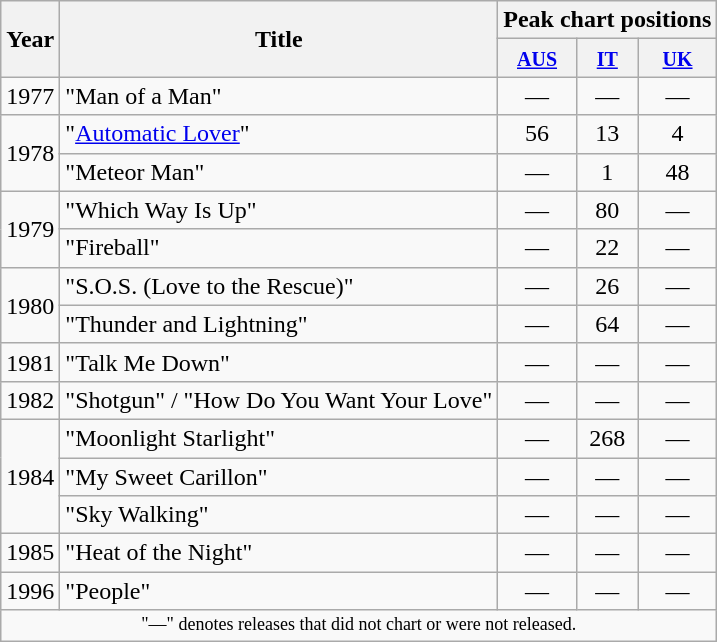<table class="wikitable">
<tr>
<th scope="col" rowspan="2">Year</th>
<th scope="col" rowspan="2">Title</th>
<th scope="col" colspan="3">Peak chart positions</th>
</tr>
<tr>
<th style="width:45px;"><small><a href='#'>AUS</a></small><br></th>
<th><small><a href='#'>IT</a></small><br></th>
<th style="width:45px;"><small><a href='#'>UK</a></small><br></th>
</tr>
<tr>
<td>1977</td>
<td>"Man of a Man"</td>
<td align=center>—</td>
<td align=center>—</td>
<td align="center">—</td>
</tr>
<tr>
<td rowspan="2">1978</td>
<td>"<a href='#'>Automatic Lover</a>"</td>
<td align=center>56</td>
<td align=center>13</td>
<td align="center">4</td>
</tr>
<tr>
<td>"Meteor Man"</td>
<td align=center>—</td>
<td align=center>1</td>
<td align="center">48</td>
</tr>
<tr>
<td rowspan="2">1979</td>
<td>"Which Way Is Up"</td>
<td align=center>—</td>
<td align=center>80</td>
<td align="center">—</td>
</tr>
<tr>
<td>"Fireball"</td>
<td align=center>—</td>
<td align=center>22</td>
<td align="center">—</td>
</tr>
<tr>
<td rowspan="2">1980</td>
<td>"S.O.S. (Love to the Rescue)"</td>
<td align=center>—</td>
<td align=center>26</td>
<td align="center">—</td>
</tr>
<tr>
<td>"Thunder and Lightning"</td>
<td align=center>—</td>
<td align=center>64</td>
<td align="center">—</td>
</tr>
<tr>
<td>1981</td>
<td>"Talk Me Down"</td>
<td align=center>—</td>
<td align=center>—</td>
<td align="center">—</td>
</tr>
<tr>
<td>1982</td>
<td>"Shotgun" / "How Do You Want Your Love"</td>
<td align=center>—</td>
<td align=center>—</td>
<td align="center">—</td>
</tr>
<tr>
<td rowspan="3">1984</td>
<td>"Moonlight Starlight"</td>
<td align=center>—</td>
<td align=center>268</td>
<td align="center">—</td>
</tr>
<tr>
<td>"My Sweet Carillon"</td>
<td align=center>—</td>
<td align=center>—</td>
<td align="center">—</td>
</tr>
<tr>
<td>"Sky Walking"</td>
<td align=center>—</td>
<td align=center>—</td>
<td align="center">—</td>
</tr>
<tr>
<td>1985</td>
<td>"Heat of the Night"</td>
<td align=center>—</td>
<td align=center>—</td>
<td align="center">—</td>
</tr>
<tr>
<td>1996</td>
<td>"People"</td>
<td align=center>—</td>
<td align=center>—</td>
<td align="center">—</td>
</tr>
<tr>
<td colspan="5" style="text-align:center; font-size:9pt;">"—" denotes releases that did not chart or were not released.</td>
</tr>
</table>
